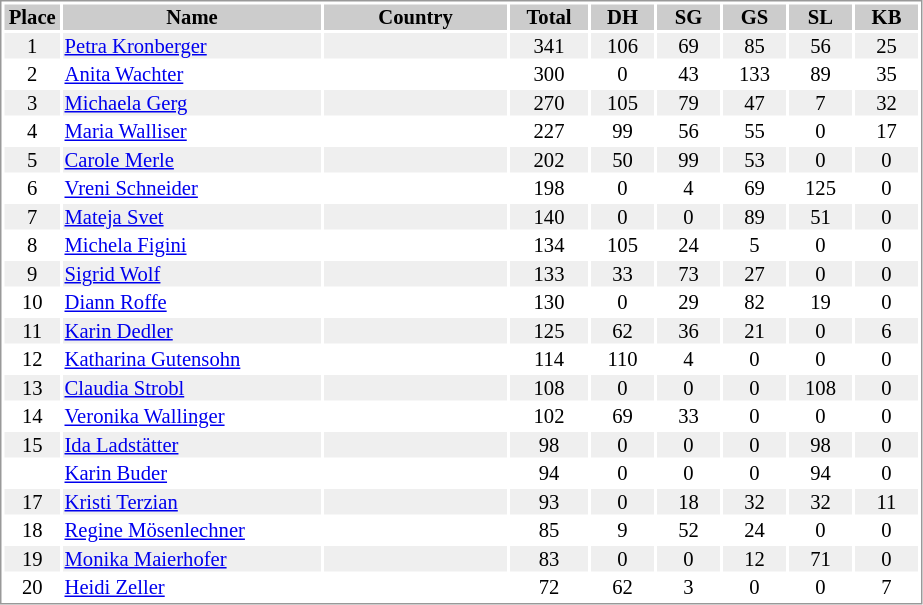<table border="0" style="border: 1px solid #999; background-color:#FFFFFF; text-align:center; font-size:86%; line-height:15px;">
<tr align="center" bgcolor="#CCCCCC">
<th width=35>Place</th>
<th width=170>Name</th>
<th width=120>Country</th>
<th width=50>Total</th>
<th width=40>DH</th>
<th width=40>SG</th>
<th width=40>GS</th>
<th width=40>SL</th>
<th width=40>KB</th>
</tr>
<tr bgcolor="#EFEFEF">
<td>1</td>
<td align="left"><a href='#'>Petra Kronberger</a></td>
<td align="left"></td>
<td>341</td>
<td>106</td>
<td>69</td>
<td>85</td>
<td>56</td>
<td>25</td>
</tr>
<tr>
<td>2</td>
<td align="left"><a href='#'>Anita Wachter</a></td>
<td align="left"></td>
<td>300</td>
<td>0</td>
<td>43</td>
<td>133</td>
<td>89</td>
<td>35</td>
</tr>
<tr bgcolor="#EFEFEF">
<td>3</td>
<td align="left"><a href='#'>Michaela Gerg</a></td>
<td align="left"></td>
<td>270</td>
<td>105</td>
<td>79</td>
<td>47</td>
<td>7</td>
<td>32</td>
</tr>
<tr>
<td>4</td>
<td align="left"><a href='#'>Maria Walliser</a></td>
<td align="left"></td>
<td>227</td>
<td>99</td>
<td>56</td>
<td>55</td>
<td>0</td>
<td>17</td>
</tr>
<tr bgcolor="#EFEFEF">
<td>5</td>
<td align="left"><a href='#'>Carole Merle</a></td>
<td align="left"></td>
<td>202</td>
<td>50</td>
<td>99</td>
<td>53</td>
<td>0</td>
<td>0</td>
</tr>
<tr>
<td>6</td>
<td align="left"><a href='#'>Vreni Schneider</a></td>
<td align="left"></td>
<td>198</td>
<td>0</td>
<td>4</td>
<td>69</td>
<td>125</td>
<td>0</td>
</tr>
<tr bgcolor="#EFEFEF">
<td>7</td>
<td align="left"><a href='#'>Mateja Svet</a></td>
<td align="left"></td>
<td>140</td>
<td>0</td>
<td>0</td>
<td>89</td>
<td>51</td>
<td>0</td>
</tr>
<tr>
<td>8</td>
<td align="left"><a href='#'>Michela Figini</a></td>
<td align="left"></td>
<td>134</td>
<td>105</td>
<td>24</td>
<td>5</td>
<td>0</td>
<td>0</td>
</tr>
<tr bgcolor="#EFEFEF">
<td>9</td>
<td align="left"><a href='#'>Sigrid Wolf</a></td>
<td align="left"></td>
<td>133</td>
<td>33</td>
<td>73</td>
<td>27</td>
<td>0</td>
<td>0</td>
</tr>
<tr>
<td>10</td>
<td align="left"><a href='#'>Diann Roffe</a></td>
<td align="left"></td>
<td>130</td>
<td>0</td>
<td>29</td>
<td>82</td>
<td>19</td>
<td>0</td>
</tr>
<tr bgcolor="#EFEFEF">
<td>11</td>
<td align="left"><a href='#'>Karin Dedler</a></td>
<td align="left"></td>
<td>125</td>
<td>62</td>
<td>36</td>
<td>21</td>
<td>0</td>
<td>6</td>
</tr>
<tr>
<td>12</td>
<td align="left"><a href='#'>Katharina Gutensohn</a></td>
<td align="left"></td>
<td>114</td>
<td>110</td>
<td>4</td>
<td>0</td>
<td>0</td>
<td>0</td>
</tr>
<tr bgcolor="#EFEFEF">
<td>13</td>
<td align="left"><a href='#'>Claudia Strobl</a></td>
<td align="left"></td>
<td>108</td>
<td>0</td>
<td>0</td>
<td>0</td>
<td>108</td>
<td>0</td>
</tr>
<tr>
<td>14</td>
<td align="left"><a href='#'>Veronika Wallinger</a></td>
<td align="left"></td>
<td>102</td>
<td>69</td>
<td>33</td>
<td>0</td>
<td>0</td>
<td>0</td>
</tr>
<tr bgcolor="#EFEFEF">
<td>15</td>
<td align="left"><a href='#'>Ida Ladstätter</a></td>
<td align="left"></td>
<td>98</td>
<td>0</td>
<td>0</td>
<td>0</td>
<td>98</td>
<td>0</td>
</tr>
<tr>
<td></td>
<td align="left"><a href='#'>Karin Buder</a></td>
<td align="left"></td>
<td>94</td>
<td>0</td>
<td>0</td>
<td>0</td>
<td>94</td>
<td>0</td>
</tr>
<tr bgcolor="#EFEFEF">
<td>17</td>
<td align="left"><a href='#'>Kristi Terzian</a></td>
<td align="left"></td>
<td>93</td>
<td>0</td>
<td>18</td>
<td>32</td>
<td>32</td>
<td>11</td>
</tr>
<tr>
<td>18</td>
<td align="left"><a href='#'>Regine Mösenlechner</a></td>
<td align="left"></td>
<td>85</td>
<td>9</td>
<td>52</td>
<td>24</td>
<td>0</td>
<td>0</td>
</tr>
<tr bgcolor="#EFEFEF">
<td>19</td>
<td align="left"><a href='#'>Monika Maierhofer</a></td>
<td align="left"></td>
<td>83</td>
<td>0</td>
<td>0</td>
<td>12</td>
<td>71</td>
<td>0</td>
</tr>
<tr>
<td>20</td>
<td align="left"><a href='#'>Heidi Zeller</a></td>
<td align="left"></td>
<td>72</td>
<td>62</td>
<td>3</td>
<td>0</td>
<td>0</td>
<td>7</td>
</tr>
</table>
